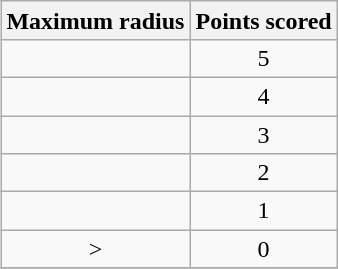<table class="wikitable" style="text-align:center; margin: 0.9em 0em 0.36em 1.5em;" align="right">
<tr>
<th>Maximum radius</th>
<th>Points scored</th>
</tr>
<tr>
<td></td>
<td>5</td>
</tr>
<tr>
<td></td>
<td>4</td>
</tr>
<tr>
<td></td>
<td>3</td>
</tr>
<tr>
<td></td>
<td>2</td>
</tr>
<tr>
<td></td>
<td>1</td>
</tr>
<tr>
<td>> </td>
<td>0</td>
</tr>
<tr>
</tr>
</table>
